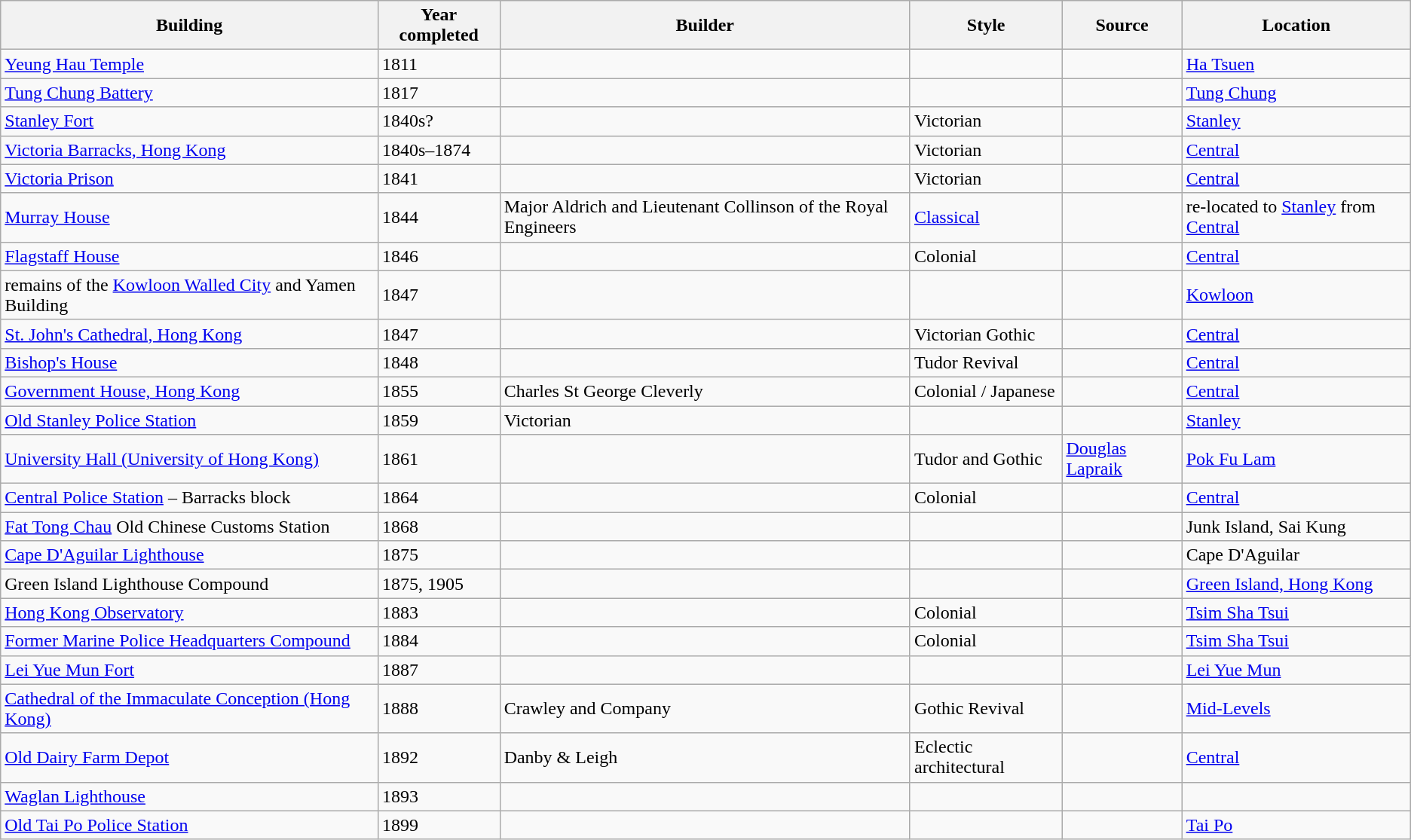<table class="wikitable">
<tr>
<th>Building</th>
<th>Year completed</th>
<th>Builder</th>
<th>Style</th>
<th>Source</th>
<th>Location</th>
</tr>
<tr>
<td><a href='#'>Yeung Hau Temple</a></td>
<td>1811</td>
<td></td>
<td></td>
<td></td>
<td><a href='#'>Ha Tsuen</a></td>
</tr>
<tr>
<td><a href='#'>Tung Chung Battery</a></td>
<td>1817</td>
<td></td>
<td></td>
<td></td>
<td><a href='#'>Tung Chung</a></td>
</tr>
<tr>
<td><a href='#'>Stanley Fort</a></td>
<td>1840s?</td>
<td></td>
<td>Victorian</td>
<td></td>
<td><a href='#'>Stanley</a></td>
</tr>
<tr>
<td><a href='#'>Victoria Barracks, Hong Kong</a></td>
<td>1840s–1874</td>
<td></td>
<td>Victorian</td>
<td></td>
<td><a href='#'>Central</a></td>
</tr>
<tr>
<td><a href='#'>Victoria Prison</a></td>
<td>1841</td>
<td></td>
<td>Victorian</td>
<td></td>
<td><a href='#'>Central</a></td>
</tr>
<tr>
<td><a href='#'>Murray House</a></td>
<td>1844</td>
<td>Major Aldrich and Lieutenant Collinson of the Royal Engineers</td>
<td><a href='#'>Classical</a></td>
<td></td>
<td>re-located to <a href='#'>Stanley</a> from <a href='#'>Central</a></td>
</tr>
<tr>
<td><a href='#'>Flagstaff House</a></td>
<td>1846</td>
<td></td>
<td>Colonial</td>
<td></td>
<td><a href='#'>Central</a></td>
</tr>
<tr>
<td>remains of the <a href='#'>Kowloon Walled City</a> and Yamen Building</td>
<td>1847</td>
<td></td>
<td></td>
<td></td>
<td><a href='#'>Kowloon</a></td>
</tr>
<tr>
<td><a href='#'>St. John's Cathedral, Hong Kong</a></td>
<td>1847</td>
<td></td>
<td>Victorian Gothic</td>
<td></td>
<td><a href='#'>Central</a></td>
</tr>
<tr>
<td><a href='#'>Bishop's House</a></td>
<td>1848</td>
<td></td>
<td>Tudor Revival</td>
<td></td>
<td><a href='#'>Central</a></td>
</tr>
<tr>
<td><a href='#'>Government House, Hong Kong</a></td>
<td>1855</td>
<td>Charles St George Cleverly</td>
<td>Colonial / Japanese</td>
<td></td>
<td><a href='#'>Central</a></td>
</tr>
<tr>
<td><a href='#'>Old Stanley Police Station</a></td>
<td>1859</td>
<td>Victorian</td>
<td></td>
<td></td>
<td><a href='#'>Stanley</a></td>
</tr>
<tr>
<td><a href='#'>University Hall (University of Hong Kong)</a></td>
<td>1861</td>
<td></td>
<td>Tudor and Gothic</td>
<td><a href='#'>Douglas Lapraik</a></td>
<td><a href='#'>Pok Fu Lam</a></td>
</tr>
<tr>
<td><a href='#'>Central Police Station</a> – Barracks block</td>
<td>1864</td>
<td></td>
<td>Colonial</td>
<td></td>
<td><a href='#'>Central</a></td>
</tr>
<tr>
<td><a href='#'>Fat Tong Chau</a> Old Chinese Customs Station</td>
<td>1868</td>
<td></td>
<td></td>
<td></td>
<td>Junk Island, Sai Kung</td>
</tr>
<tr>
<td><a href='#'>Cape D'Aguilar Lighthouse</a></td>
<td>1875</td>
<td></td>
<td></td>
<td></td>
<td>Cape D'Aguilar</td>
</tr>
<tr>
<td>Green Island Lighthouse Compound</td>
<td>1875, 1905</td>
<td></td>
<td></td>
<td></td>
<td><a href='#'>Green Island, Hong Kong</a></td>
</tr>
<tr>
<td><a href='#'>Hong Kong Observatory</a></td>
<td>1883</td>
<td></td>
<td>Colonial</td>
<td></td>
<td><a href='#'>Tsim Sha Tsui</a></td>
</tr>
<tr>
<td><a href='#'>Former Marine Police Headquarters Compound</a></td>
<td>1884</td>
<td></td>
<td>Colonial</td>
<td></td>
<td><a href='#'>Tsim Sha Tsui</a></td>
</tr>
<tr>
<td><a href='#'>Lei Yue Mun Fort</a></td>
<td>1887</td>
<td></td>
<td></td>
<td></td>
<td><a href='#'>Lei Yue Mun</a></td>
</tr>
<tr>
<td><a href='#'>Cathedral of the Immaculate Conception (Hong Kong)</a></td>
<td>1888</td>
<td>Crawley and Company</td>
<td>Gothic Revival</td>
<td></td>
<td><a href='#'>Mid-Levels</a></td>
</tr>
<tr>
<td><a href='#'>Old Dairy Farm Depot</a></td>
<td>1892</td>
<td>Danby & Leigh</td>
<td>Eclectic architectural</td>
<td></td>
<td><a href='#'>Central</a></td>
</tr>
<tr>
<td><a href='#'>Waglan Lighthouse</a></td>
<td>1893</td>
<td></td>
<td></td>
<td></td>
<td></td>
</tr>
<tr>
<td><a href='#'>Old Tai Po Police Station</a></td>
<td>1899</td>
<td></td>
<td></td>
<td></td>
<td><a href='#'>Tai Po</a></td>
</tr>
</table>
